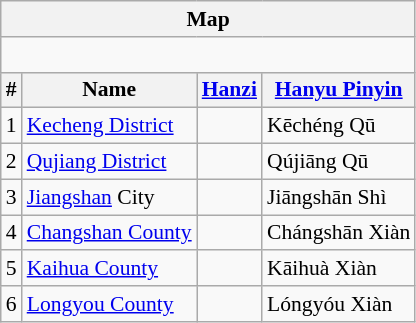<table class="wikitable"  style="font-size:90%;" align=center>
<tr>
<th colspan="7" align="center">Map</th>
</tr>
<tr>
<td colspan="7" align="center"><div><br> 







</div></td>
</tr>
<tr>
<th>#</th>
<th>Name</th>
<th><a href='#'>Hanzi</a></th>
<th><a href='#'>Hanyu Pinyin</a></th>
</tr>
<tr --------->
<td>1</td>
<td><a href='#'>Kecheng District</a></td>
<td></td>
<td>Kēchéng Qū</td>
</tr>
<tr --------->
<td>2</td>
<td><a href='#'>Qujiang District</a></td>
<td></td>
<td>Qújiāng Qū</td>
</tr>
<tr --------->
<td>3</td>
<td><a href='#'>Jiangshan</a> City</td>
<td></td>
<td>Jiāngshān Shì</td>
</tr>
<tr --------->
<td>4</td>
<td><a href='#'>Changshan County</a></td>
<td></td>
<td>Chángshān Xiàn</td>
</tr>
<tr --------->
<td>5</td>
<td><a href='#'>Kaihua County</a></td>
<td></td>
<td>Kāihuà Xiàn</td>
</tr>
<tr -------->
<td>6</td>
<td><a href='#'>Longyou County</a></td>
<td></td>
<td>Lóngyóu Xiàn</td>
</tr>
</table>
